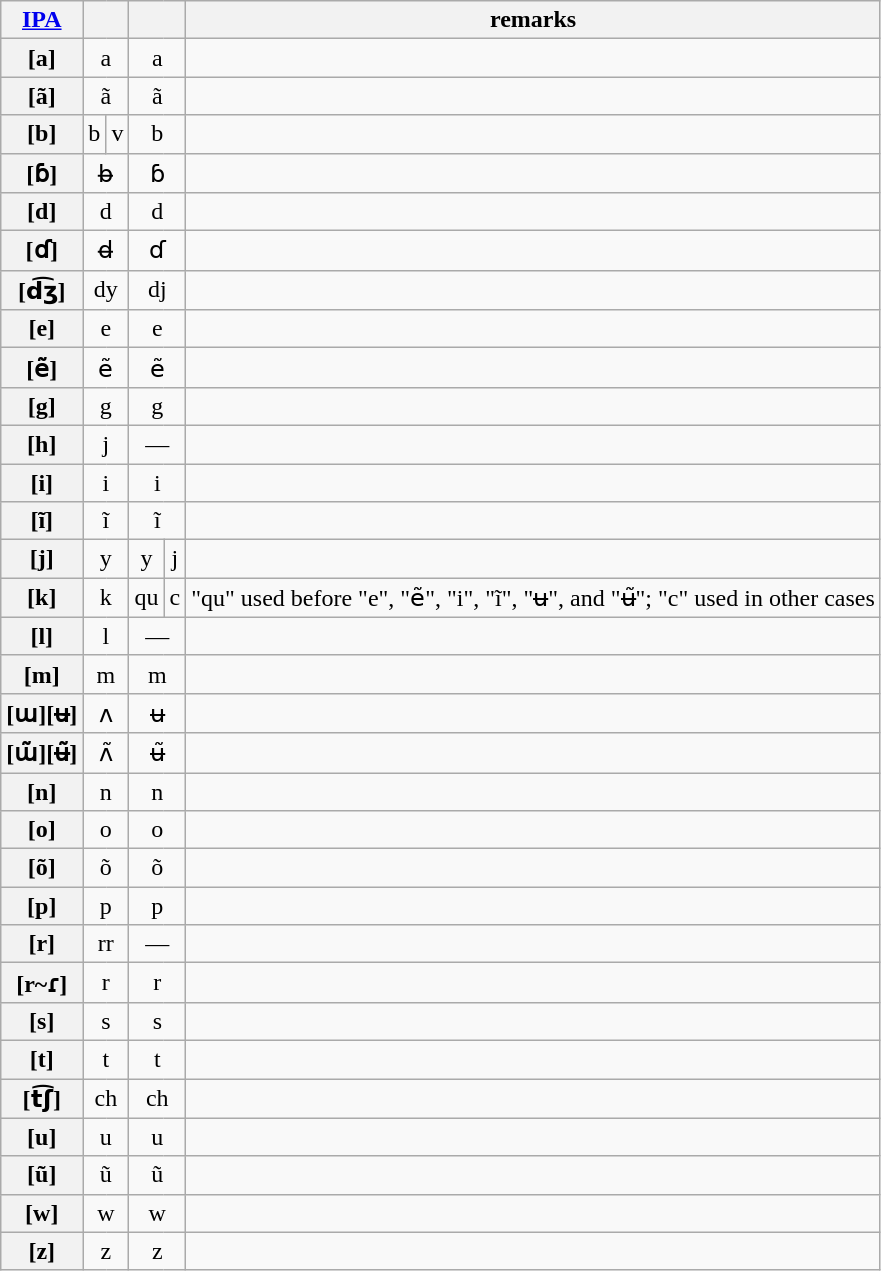<table class="wikitable sortable">
<tr>
<th><a href='#'>IPA</a></th>
<th colspan=2></th>
<th colspan=2></th>
<th>remarks</th>
</tr>
<tr>
<th>[a]</th>
<td style="text-align: center;" colspan=2>a</td>
<td style="text-align: center;" colspan=2>a</td>
<td></td>
</tr>
<tr>
<th>[ã]</th>
<td style="text-align: center;" colspan=2>ã</td>
<td style="text-align: center;" colspan=2>ã</td>
<td></td>
</tr>
<tr>
<th>[b]</th>
<td style="text-align: center;">b</td>
<td style="text-align: center;">v</td>
<td style="text-align: center;" colspan=2>b</td>
<td></td>
</tr>
<tr>
<th>[ɓ]</th>
<td style="text-align: center;" colspan=2>b̶</td>
<td style="text-align: center;" colspan=2>ɓ</td>
<td></td>
</tr>
<tr>
<th>[d]</th>
<td style="text-align: center;" colspan=2>d</td>
<td style="text-align: center;" colspan=2>d</td>
<td></td>
</tr>
<tr>
<th>[ɗ]</th>
<td style="text-align: center;" colspan=2>d̶</td>
<td style="text-align: center;" colspan=2>ɗ</td>
<td></td>
</tr>
<tr>
<th>[d͡ʒ]</th>
<td style="text-align: center;" colspan=2>dy</td>
<td style="text-align: center;" colspan=2>dj</td>
<td></td>
</tr>
<tr>
<th>[e]</th>
<td style="text-align: center;" colspan=2>e</td>
<td style="text-align: center;" colspan=2>e</td>
<td></td>
</tr>
<tr>
<th>[ẽ]</th>
<td style="text-align: center;" colspan=2>ẽ</td>
<td style="text-align: center;" colspan=2>ẽ</td>
<td></td>
</tr>
<tr>
<th>[g]</th>
<td style="text-align: center;" colspan=2>g</td>
<td style="text-align: center;" colspan=2>g</td>
<td></td>
</tr>
<tr>
<th>[h]</th>
<td style="text-align: center;" colspan=2>j</td>
<td style="text-align: center;" colspan=2>—</td>
<td></td>
</tr>
<tr>
<th>[i]</th>
<td style="text-align: center;" colspan=2>i</td>
<td style="text-align: center;" colspan=2>i</td>
<td></td>
</tr>
<tr>
<th>[ĩ]</th>
<td style="text-align: center;" colspan=2>ĩ</td>
<td style="text-align: center;" colspan=2>ĩ</td>
<td></td>
</tr>
<tr>
<th>[j]</th>
<td style="text-align: center;" colspan=2>y</td>
<td style="text-align: center;">y</td>
<td style="text-align: center;">j</td>
<td></td>
</tr>
<tr>
<th>[k]</th>
<td style="text-align: center;" colspan=2>k</td>
<td style="text-align: center;">qu</td>
<td style="text-align: center;">c</td>
<td>"qu" used before "e", "ẽ", "i", "ĩ", "ʉ", and "ʉ̃"; "c" used in other cases</td>
</tr>
<tr>
<th>[l]</th>
<td style="text-align: center;" colspan=2>l</td>
<td style="text-align: center;" colspan=2>—</td>
<td></td>
</tr>
<tr>
<th>[m]</th>
<td style="text-align: center;" colspan=2>m</td>
<td style="text-align: center;" colspan=2>m</td>
<td></td>
</tr>
<tr>
<th>[ɯ][ʉ]</th>
<td style="text-align: center;" colspan=2>ʌ</td>
<td style="text-align: center;" colspan=2>ʉ</td>
<td></td>
</tr>
<tr>
<th>[ɯ̃][ʉ̃]</th>
<td style="text-align: center;" colspan=2>ʌ̃</td>
<td style="text-align: center;" colspan=2>ʉ̃</td>
<td></td>
</tr>
<tr>
<th>[n]</th>
<td style="text-align: center;" colspan=2>n</td>
<td style="text-align: center;" colspan=2>n</td>
<td></td>
</tr>
<tr>
<th>[o]</th>
<td style="text-align: center;" colspan=2>o</td>
<td style="text-align: center;" colspan=2>o</td>
<td></td>
</tr>
<tr>
<th>[õ]</th>
<td style="text-align: center;" colspan=2>õ</td>
<td style="text-align: center;" colspan=2>õ</td>
<td></td>
</tr>
<tr>
<th>[p]</th>
<td style="text-align: center;" colspan=2>p</td>
<td style="text-align: center;" colspan=2>p</td>
<td></td>
</tr>
<tr>
<th>[r]</th>
<td style="text-align: center;" colspan=2>rr</td>
<td style="text-align: center;" colspan=2>—</td>
<td></td>
</tr>
<tr>
<th>[r~ɾ]</th>
<td style="text-align: center;" colspan=2>r</td>
<td style="text-align: center;" colspan=2>r</td>
<td></td>
</tr>
<tr>
<th>[s]</th>
<td style="text-align: center;" colspan=2>s</td>
<td style="text-align: center;" colspan=2>s</td>
<td></td>
</tr>
<tr>
<th>[t]</th>
<td style="text-align: center;" colspan=2>t</td>
<td style="text-align: center;" colspan=2>t</td>
<td></td>
</tr>
<tr>
<th>[t͡ʃ]</th>
<td style="text-align: center;" colspan=2>ch</td>
<td style="text-align: center;" colspan=2>ch</td>
<td></td>
</tr>
<tr>
<th>[u]</th>
<td style="text-align: center;" colspan=2>u</td>
<td style="text-align: center;" colspan=2>u</td>
<td></td>
</tr>
<tr>
<th>[ũ]</th>
<td style="text-align: center;" colspan=2>ũ</td>
<td style="text-align: center;" colspan=2>ũ</td>
<td></td>
</tr>
<tr>
<th>[w]</th>
<td style="text-align: center;" colspan=2>w</td>
<td style="text-align: center;" colspan=2>w</td>
<td></td>
</tr>
<tr>
<th>[z]</th>
<td style="text-align: center;" colspan=2>z</td>
<td style="text-align: center;" colspan=2>z</td>
<td></td>
</tr>
</table>
